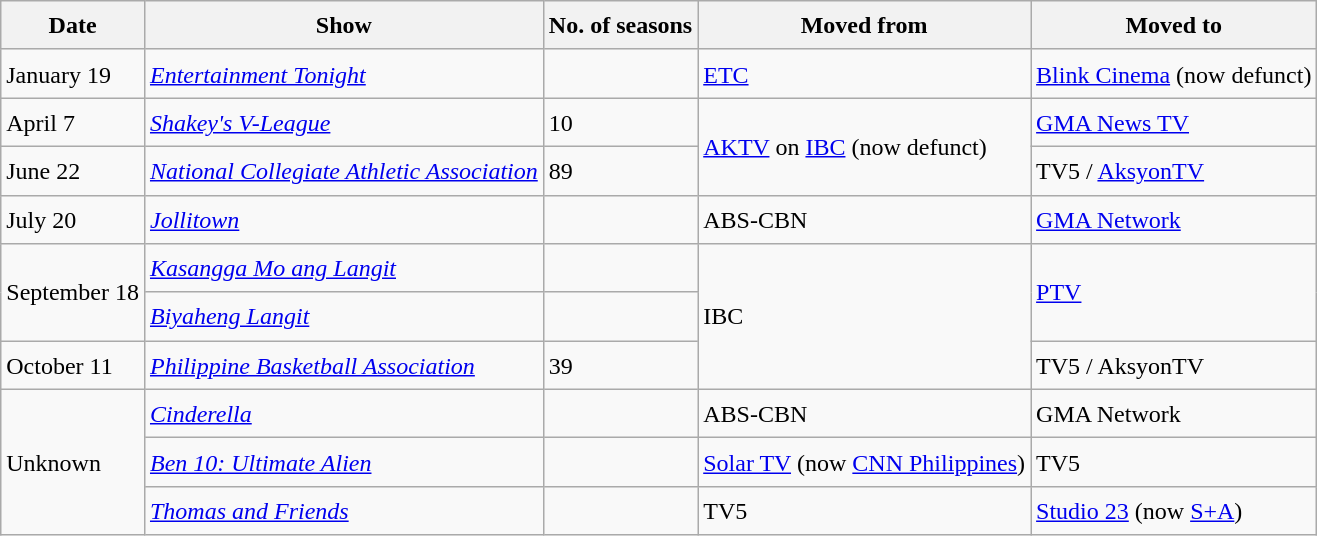<table class="wikitable" style="text-align:left; line-height:25px; width:auto;">
<tr>
<th>Date</th>
<th>Show</th>
<th>No. of seasons</th>
<th>Moved from</th>
<th>Moved to</th>
</tr>
<tr>
<td>January 19</td>
<td><em><a href='#'>Entertainment Tonight</a></em></td>
<td></td>
<td><a href='#'>ETC</a></td>
<td><a href='#'>Blink Cinema</a> (now defunct)</td>
</tr>
<tr>
<td>April 7</td>
<td><em><a href='#'>Shakey's V-League</a></em></td>
<td>10</td>
<td rowspan="2"><a href='#'>AKTV</a> on <a href='#'>IBC</a> (now defunct)</td>
<td><a href='#'>GMA News TV</a></td>
</tr>
<tr>
<td>June 22</td>
<td><em><a href='#'>National Collegiate Athletic Association</a></em></td>
<td>89</td>
<td>TV5 / <a href='#'>AksyonTV</a></td>
</tr>
<tr>
<td>July 20</td>
<td><em><a href='#'>Jollitown</a></em></td>
<td></td>
<td>ABS-CBN</td>
<td><a href='#'>GMA Network</a></td>
</tr>
<tr>
<td rowspan="2">September 18</td>
<td><em><a href='#'>Kasangga Mo ang Langit</a></em></td>
<td></td>
<td rowspan="3">IBC</td>
<td rowspan="2"><a href='#'>PTV</a></td>
</tr>
<tr>
<td><em><a href='#'>Biyaheng Langit</a></em></td>
<td></td>
</tr>
<tr>
<td>October 11</td>
<td><em><a href='#'>Philippine Basketball Association</a></em></td>
<td>39</td>
<td>TV5 / AksyonTV</td>
</tr>
<tr>
<td rowspan="3">Unknown</td>
<td><em><a href='#'>Cinderella</a></em></td>
<td></td>
<td>ABS-CBN</td>
<td>GMA Network</td>
</tr>
<tr>
<td><em><a href='#'>Ben 10: Ultimate Alien</a></em></td>
<td></td>
<td><a href='#'>Solar TV</a> (now <a href='#'>CNN Philippines</a>)</td>
<td>TV5</td>
</tr>
<tr>
<td><em><a href='#'>Thomas and Friends</a></em></td>
<td></td>
<td>TV5</td>
<td><a href='#'>Studio 23</a> (now <a href='#'>S+A</a>)</td>
</tr>
</table>
